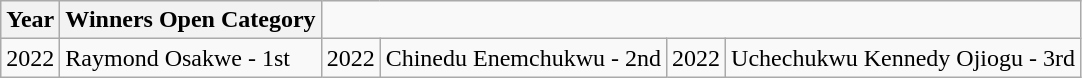<table class="wikitable">
<tr>
<th>Year</th>
<th>Winners Open Category</th>
</tr>
<tr>
<td>2022</td>
<td>Raymond Osakwe - 1st</td>
<td>2022</td>
<td>Chinedu Enemchukwu - 2nd</td>
<td>2022</td>
<td>Uchechukwu Kennedy Ojiogu - 3rd</td>
</tr>
</table>
